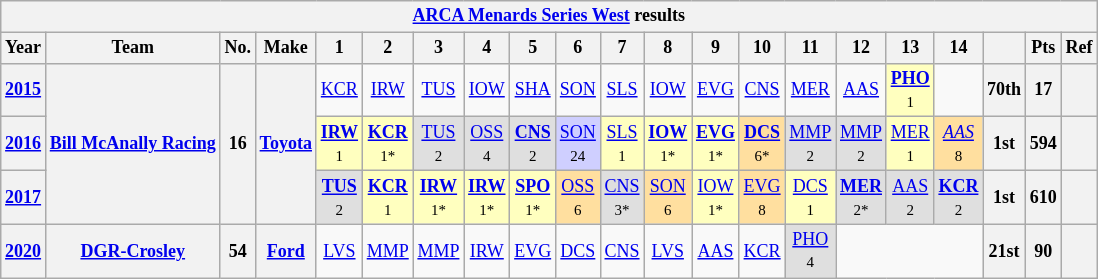<table class="wikitable" style="text-align:center; font-size:75%">
<tr>
<th colspan=21><a href='#'>ARCA Menards Series West</a> results</th>
</tr>
<tr>
<th>Year</th>
<th>Team</th>
<th>No.</th>
<th>Make</th>
<th>1</th>
<th>2</th>
<th>3</th>
<th>4</th>
<th>5</th>
<th>6</th>
<th>7</th>
<th>8</th>
<th>9</th>
<th>10</th>
<th>11</th>
<th>12</th>
<th>13</th>
<th>14</th>
<th></th>
<th>Pts</th>
<th>Ref</th>
</tr>
<tr>
<th><a href='#'>2015</a></th>
<th rowspan=3><a href='#'>Bill McAnally Racing</a></th>
<th rowspan=3>16</th>
<th rowspan=3><a href='#'>Toyota</a></th>
<td><a href='#'>KCR</a></td>
<td><a href='#'>IRW</a></td>
<td><a href='#'>TUS</a></td>
<td><a href='#'>IOW</a></td>
<td><a href='#'>SHA</a></td>
<td><a href='#'>SON</a></td>
<td><a href='#'>SLS</a></td>
<td><a href='#'>IOW</a></td>
<td><a href='#'>EVG</a></td>
<td><a href='#'>CNS</a></td>
<td><a href='#'>MER</a></td>
<td><a href='#'>AAS</a></td>
<td style="background:#FFFFBF;"><strong><a href='#'>PHO</a></strong><br><small>1</small></td>
<td></td>
<th>70th</th>
<th>17</th>
<th></th>
</tr>
<tr>
<th><a href='#'>2016</a></th>
<td style="background:#FFFFBF;"><strong><a href='#'>IRW</a></strong><br><small>1</small></td>
<td style="background:#FFFFBF;"><strong><a href='#'>KCR</a></strong><br><small>1*</small></td>
<td style="background:#DFDFDF;"><a href='#'>TUS</a><br><small>2</small></td>
<td style="background:#DFDFDF;"><a href='#'>OSS</a><br><small>4</small></td>
<td style="background:#DFDFDF;"><strong><a href='#'>CNS</a></strong><br><small>2</small></td>
<td style="background:#CFCFFF;"><a href='#'>SON</a><br><small>24</small></td>
<td style="background:#FFFFBF;"><a href='#'>SLS</a><br><small>1</small></td>
<td style="background:#FFFFBF;"><strong><a href='#'>IOW</a></strong><br><small>1*</small></td>
<td style="background:#FFFFBF;"><strong><a href='#'>EVG</a></strong><br><small>1*</small></td>
<td style="background:#FFDF9F;"><strong><a href='#'>DCS</a></strong><br><small>6*</small></td>
<td style="background:#DFDFDF;"><a href='#'>MMP</a><br><small>2</small></td>
<td style="background:#DFDFDF;"><a href='#'>MMP</a><br><small>2</small></td>
<td style="background:#FFFFBF;"><a href='#'>MER</a><br><small>1</small></td>
<td style="background:#FFDF9F;"><em><a href='#'>AAS</a></em><br><small>8</small></td>
<th>1st</th>
<th>594</th>
<th></th>
</tr>
<tr>
<th><a href='#'>2017</a></th>
<td style="background:#DFDFDF;"><strong><a href='#'>TUS</a></strong><br><small>2</small></td>
<td style="background:#FFFFBF;"><strong><a href='#'>KCR</a></strong><br><small>1</small></td>
<td style="background:#FFFFBF;"><strong><a href='#'>IRW</a></strong><br><small>1*</small></td>
<td style="background:#FFFFBF;"><strong><a href='#'>IRW</a></strong><br><small>1*</small></td>
<td style="background:#FFFFBF;"><strong><a href='#'>SPO</a></strong><br><small>1*</small></td>
<td style="background:#FFDF9F;"><a href='#'>OSS</a><br><small>6</small></td>
<td style="background:#DFDFDF;"><a href='#'>CNS</a><br><small>3*</small></td>
<td style="background:#FFDF9F;"><a href='#'>SON</a><br><small>6</small></td>
<td style="background:#FFFFBF;"><a href='#'>IOW</a><br><small>1*</small></td>
<td style="background:#FFDF9F;"><a href='#'>EVG</a><br><small>8</small></td>
<td style="background:#FFFFBF;"><a href='#'>DCS</a><br><small>1</small></td>
<td style="background:#DFDFDF;"><strong><a href='#'>MER</a></strong><br><small>2*</small></td>
<td style="background:#DFDFDF;"><a href='#'>AAS</a><br><small>2</small></td>
<td style="background:#DFDFDF;"><strong><a href='#'>KCR</a></strong><br><small>2</small></td>
<th>1st</th>
<th>610</th>
<th></th>
</tr>
<tr>
<th><a href='#'>2020</a></th>
<th><a href='#'>DGR-Crosley</a></th>
<th>54</th>
<th><a href='#'>Ford</a></th>
<td><a href='#'>LVS</a></td>
<td><a href='#'>MMP</a></td>
<td><a href='#'>MMP</a></td>
<td><a href='#'>IRW</a></td>
<td><a href='#'>EVG</a></td>
<td><a href='#'>DCS</a></td>
<td><a href='#'>CNS</a></td>
<td><a href='#'>LVS</a></td>
<td><a href='#'>AAS</a></td>
<td><a href='#'>KCR</a></td>
<td style="background:#DFDFDF;"><a href='#'>PHO</a><br><small>4</small></td>
<td colspan=3></td>
<th>21st</th>
<th>90</th>
<th></th>
</tr>
</table>
